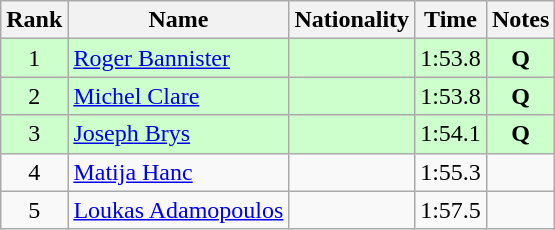<table class="wikitable sortable" style="text-align:center">
<tr>
<th>Rank</th>
<th>Name</th>
<th>Nationality</th>
<th>Time</th>
<th>Notes</th>
</tr>
<tr bgcolor=ccffcc>
<td>1</td>
<td align=left><a href='#'>Roger Bannister</a></td>
<td align=left></td>
<td>1:53.8</td>
<td><strong>Q</strong></td>
</tr>
<tr bgcolor=ccffcc>
<td>2</td>
<td align=left><a href='#'>Michel Clare</a></td>
<td align=left></td>
<td>1:53.8</td>
<td><strong>Q</strong></td>
</tr>
<tr bgcolor=ccffcc>
<td>3</td>
<td align=left><a href='#'>Joseph Brys</a></td>
<td align=left></td>
<td>1:54.1</td>
<td><strong>Q</strong></td>
</tr>
<tr>
<td>4</td>
<td align=left><a href='#'>Matija Hanc</a></td>
<td align=left></td>
<td>1:55.3</td>
<td></td>
</tr>
<tr>
<td>5</td>
<td align=left><a href='#'>Loukas Adamopoulos</a></td>
<td align=left></td>
<td>1:57.5</td>
<td></td>
</tr>
</table>
